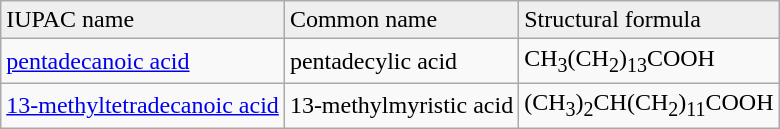<table class="wikitable">
<tr bgcolor="#efefef">
<td>IUPAC name</td>
<td>Common name</td>
<td>Structural formula</td>
</tr>
<tr>
<td><a href='#'>pentadecanoic acid</a></td>
<td>pentadecylic acid</td>
<td>CH<sub>3</sub>(CH<sub>2</sub>)<sub>13</sub>COOH</td>
</tr>
<tr>
<td><a href='#'>13-methyltetradecanoic acid</a></td>
<td>13-methylmyristic acid</td>
<td>(CH<sub>3</sub>)<sub>2</sub>CH(CH<sub>2</sub>)<sub>11</sub>COOH</td>
</tr>
</table>
